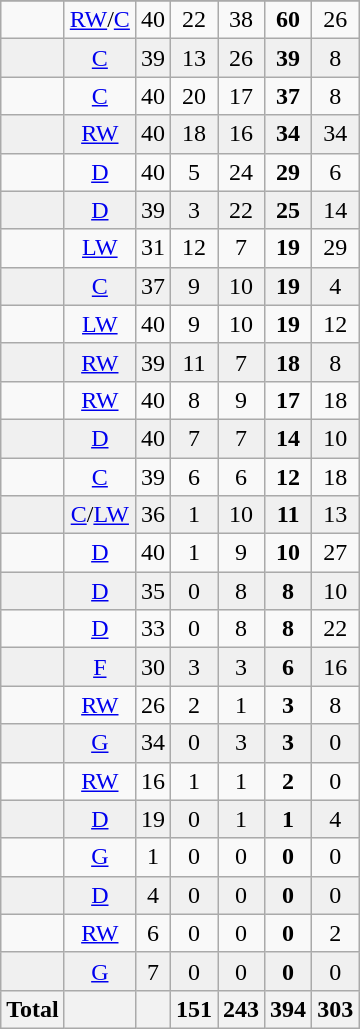<table class="wikitable sortable">
<tr align="center">
</tr>
<tr align="center" bgcolor="">
<td></td>
<td><a href='#'>RW</a>/<a href='#'>C</a></td>
<td>40</td>
<td>22</td>
<td>38</td>
<td><strong>60</strong></td>
<td>26</td>
</tr>
<tr align="center" bgcolor="f0f0f0">
<td></td>
<td><a href='#'>C</a></td>
<td>39</td>
<td>13</td>
<td>26</td>
<td><strong>39</strong></td>
<td>8</td>
</tr>
<tr align="center" bgcolor="">
<td></td>
<td><a href='#'>C</a></td>
<td>40</td>
<td>20</td>
<td>17</td>
<td><strong>37</strong></td>
<td>8</td>
</tr>
<tr align="center" bgcolor="f0f0f0">
<td></td>
<td><a href='#'>RW</a></td>
<td>40</td>
<td>18</td>
<td>16</td>
<td><strong>34</strong></td>
<td>34</td>
</tr>
<tr align="center" bgcolor="">
<td></td>
<td><a href='#'>D</a></td>
<td>40</td>
<td>5</td>
<td>24</td>
<td><strong>29</strong></td>
<td>6</td>
</tr>
<tr align="center" bgcolor="f0f0f0">
<td></td>
<td><a href='#'>D</a></td>
<td>39</td>
<td>3</td>
<td>22</td>
<td><strong>25</strong></td>
<td>14</td>
</tr>
<tr align="center" bgcolor="">
<td></td>
<td><a href='#'>LW</a></td>
<td>31</td>
<td>12</td>
<td>7</td>
<td><strong>19</strong></td>
<td>29</td>
</tr>
<tr align="center" bgcolor="f0f0f0">
<td></td>
<td><a href='#'>C</a></td>
<td>37</td>
<td>9</td>
<td>10</td>
<td><strong>19</strong></td>
<td>4</td>
</tr>
<tr align="center" bgcolor="">
<td></td>
<td><a href='#'>LW</a></td>
<td>40</td>
<td>9</td>
<td>10</td>
<td><strong>19</strong></td>
<td>12</td>
</tr>
<tr align="center" bgcolor="f0f0f0">
<td></td>
<td><a href='#'>RW</a></td>
<td>39</td>
<td>11</td>
<td>7</td>
<td><strong>18</strong></td>
<td>8</td>
</tr>
<tr align="center" bgcolor="">
<td></td>
<td><a href='#'>RW</a></td>
<td>40</td>
<td>8</td>
<td>9</td>
<td><strong>17</strong></td>
<td>18</td>
</tr>
<tr align="center" bgcolor="f0f0f0">
<td></td>
<td><a href='#'>D</a></td>
<td>40</td>
<td>7</td>
<td>7</td>
<td><strong>14</strong></td>
<td>10</td>
</tr>
<tr align="center" bgcolor="">
<td></td>
<td><a href='#'>C</a></td>
<td>39</td>
<td>6</td>
<td>6</td>
<td><strong>12</strong></td>
<td>18</td>
</tr>
<tr align="center" bgcolor="f0f0f0">
<td></td>
<td><a href='#'>C</a>/<a href='#'>LW</a></td>
<td>36</td>
<td>1</td>
<td>10</td>
<td><strong>11</strong></td>
<td>13</td>
</tr>
<tr align="center" bgcolor="">
<td></td>
<td><a href='#'>D</a></td>
<td>40</td>
<td>1</td>
<td>9</td>
<td><strong>10</strong></td>
<td>27</td>
</tr>
<tr align="center" bgcolor="f0f0f0">
<td></td>
<td><a href='#'>D</a></td>
<td>35</td>
<td>0</td>
<td>8</td>
<td><strong>8</strong></td>
<td>10</td>
</tr>
<tr align="center" bgcolor="">
<td></td>
<td><a href='#'>D</a></td>
<td>33</td>
<td>0</td>
<td>8</td>
<td><strong>8</strong></td>
<td>22</td>
</tr>
<tr align="center" bgcolor="f0f0f0">
<td></td>
<td><a href='#'>F</a></td>
<td>30</td>
<td>3</td>
<td>3</td>
<td><strong>6</strong></td>
<td>16</td>
</tr>
<tr align="center" bgcolor="">
<td></td>
<td><a href='#'>RW</a></td>
<td>26</td>
<td>2</td>
<td>1</td>
<td><strong>3</strong></td>
<td>8</td>
</tr>
<tr align="center" bgcolor="f0f0f0">
<td></td>
<td><a href='#'>G</a></td>
<td>34</td>
<td>0</td>
<td>3</td>
<td><strong>3</strong></td>
<td>0</td>
</tr>
<tr align="center" bgcolor="">
<td></td>
<td><a href='#'>RW</a></td>
<td>16</td>
<td>1</td>
<td>1</td>
<td><strong>2</strong></td>
<td>0</td>
</tr>
<tr align="center" bgcolor="f0f0f0">
<td></td>
<td><a href='#'>D</a></td>
<td>19</td>
<td>0</td>
<td>1</td>
<td><strong>1</strong></td>
<td>4</td>
</tr>
<tr align="center" bgcolor="">
<td></td>
<td><a href='#'>G</a></td>
<td>1</td>
<td>0</td>
<td>0</td>
<td><strong>0</strong></td>
<td>0</td>
</tr>
<tr align="center" bgcolor="f0f0f0">
<td></td>
<td><a href='#'>D</a></td>
<td>4</td>
<td>0</td>
<td>0</td>
<td><strong>0</strong></td>
<td>0</td>
</tr>
<tr align="center" bgcolor="">
<td></td>
<td><a href='#'>RW</a></td>
<td>6</td>
<td>0</td>
<td>0</td>
<td><strong>0</strong></td>
<td>2</td>
</tr>
<tr align="center" bgcolor="f0f0f0">
<td></td>
<td><a href='#'>G</a></td>
<td>7</td>
<td>0</td>
<td>0</td>
<td><strong>0</strong></td>
<td>0</td>
</tr>
<tr>
<th>Total</th>
<th></th>
<th></th>
<th>151</th>
<th>243</th>
<th>394</th>
<th>303</th>
</tr>
</table>
